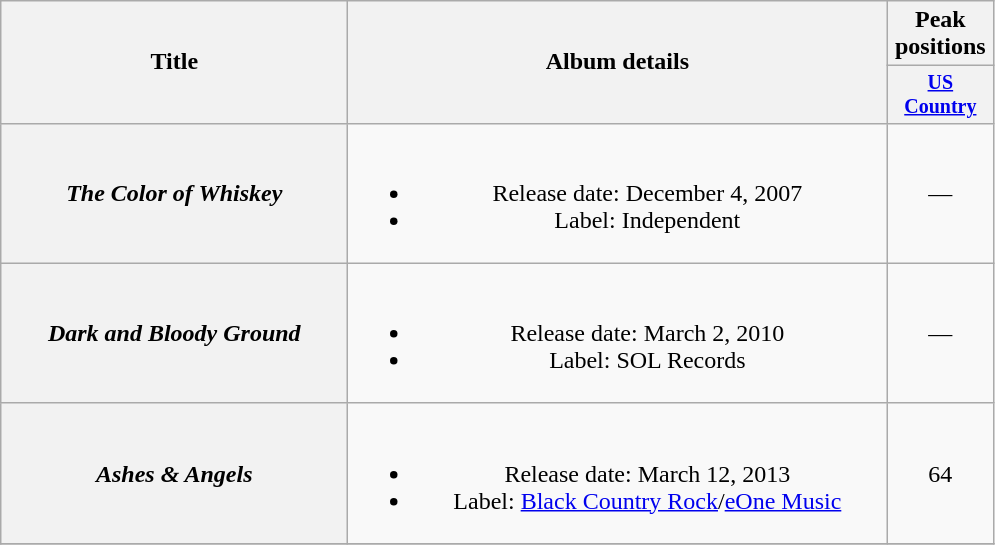<table class="wikitable plainrowheaders" style="text-align:center;">
<tr>
<th rowspan="2" style="width:14em;">Title</th>
<th rowspan="2" style="width:22em;">Album details</th>
<th colspan="1">Peak positions</th>
</tr>
<tr style="font-size:smaller;">
<th width="65"><a href='#'>US Country</a></th>
</tr>
<tr>
<th scope="row"><em>The Color of Whiskey</em></th>
<td><br><ul><li>Release date: December 4, 2007</li><li>Label: Independent</li></ul></td>
<td>—</td>
</tr>
<tr>
<th scope="row"><em>Dark and Bloody Ground</em></th>
<td><br><ul><li>Release date: March 2, 2010</li><li>Label: SOL Records</li></ul></td>
<td>—</td>
</tr>
<tr>
<th scope="row"><em>Ashes & Angels</em></th>
<td><br><ul><li>Release date: March 12, 2013</li><li>Label: <a href='#'>Black Country Rock</a>/<a href='#'>eOne Music</a></li></ul></td>
<td>64</td>
</tr>
<tr>
</tr>
</table>
